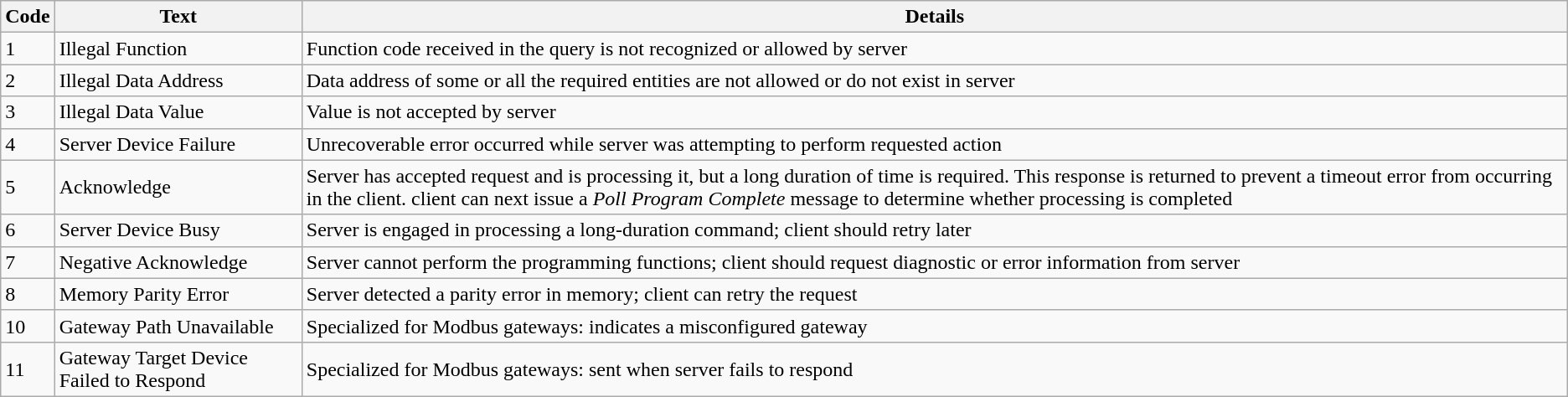<table class="wikitable">
<tr>
<th>Code</th>
<th>Text</th>
<th>Details</th>
</tr>
<tr>
<td>1</td>
<td>Illegal Function</td>
<td>Function code received in the query is not recognized or allowed by server</td>
</tr>
<tr>
<td>2</td>
<td>Illegal Data Address</td>
<td>Data address of some or all the required entities are not allowed or do not exist in server</td>
</tr>
<tr>
<td>3</td>
<td>Illegal Data Value</td>
<td>Value is not accepted by server</td>
</tr>
<tr>
<td>4</td>
<td>Server Device Failure</td>
<td>Unrecoverable error occurred while server was attempting to perform requested action</td>
</tr>
<tr>
<td>5</td>
<td>Acknowledge</td>
<td>Server has accepted request and is processing it, but a long duration of time is required. This response is returned to prevent a timeout error from occurring in the client. client can next issue a <em>Poll Program Complete</em> message to determine whether processing is completed</td>
</tr>
<tr>
<td>6</td>
<td>Server Device Busy</td>
<td>Server is engaged in processing a long-duration command; client should retry later</td>
</tr>
<tr>
<td>7</td>
<td>Negative Acknowledge</td>
<td>Server cannot perform the programming functions; client should request diagnostic or error information from server</td>
</tr>
<tr>
<td>8</td>
<td>Memory Parity Error</td>
<td>Server detected a parity error in memory; client can retry the request</td>
</tr>
<tr>
<td>10</td>
<td>Gateway Path Unavailable</td>
<td>Specialized for Modbus gateways: indicates a misconfigured gateway</td>
</tr>
<tr>
<td>11</td>
<td>Gateway Target Device Failed to Respond</td>
<td>Specialized for Modbus gateways: sent when server fails to respond</td>
</tr>
</table>
